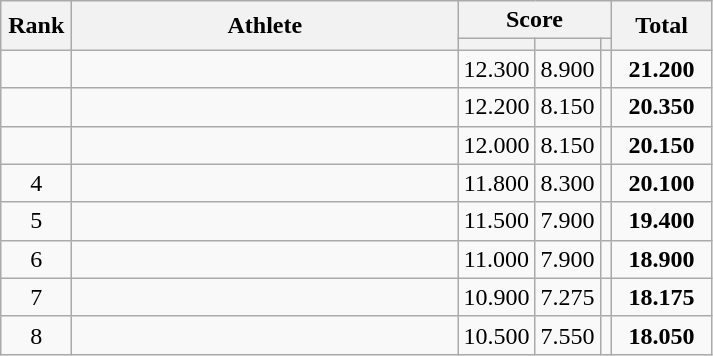<table class=wikitable style="text-align:center">
<tr>
<th width="40" rowspan="2">Rank</th>
<th width="250" rowspan="2">Athlete</th>
<th width="60" colspan="3">Score</th>
<th width="60" rowspan="2">Total</th>
</tr>
<tr>
<th></th>
<th></th>
<th></th>
</tr>
<tr>
<td></td>
<td align="left"></td>
<td>12.300</td>
<td>8.900</td>
<td></td>
<td><strong>21.200</strong></td>
</tr>
<tr>
<td></td>
<td align="left"></td>
<td>12.200</td>
<td>8.150</td>
<td></td>
<td><strong>20.350</strong></td>
</tr>
<tr>
<td></td>
<td align="left"></td>
<td>12.000</td>
<td>8.150</td>
<td></td>
<td><strong>20.150</strong></td>
</tr>
<tr>
<td>4</td>
<td align="left"></td>
<td>11.800</td>
<td>8.300</td>
<td></td>
<td><strong>20.100</strong></td>
</tr>
<tr>
<td>5</td>
<td align="left"></td>
<td>11.500</td>
<td>7.900</td>
<td></td>
<td><strong>19.400</strong></td>
</tr>
<tr>
<td>6</td>
<td align="left"></td>
<td>11.000</td>
<td>7.900</td>
<td></td>
<td><strong>18.900</strong></td>
</tr>
<tr>
<td>7</td>
<td align="left"></td>
<td>10.900</td>
<td>7.275</td>
<td></td>
<td><strong>18.175</strong></td>
</tr>
<tr>
<td>8</td>
<td align="left"></td>
<td>10.500</td>
<td>7.550</td>
<td></td>
<td><strong>18.050</strong></td>
</tr>
</table>
